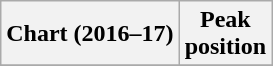<table class="wikitable sortable plainrowheaders" style="text-align:center">
<tr>
<th scope="col">Chart (2016–17)</th>
<th scope="col">Peak<br>position</th>
</tr>
<tr>
</tr>
</table>
